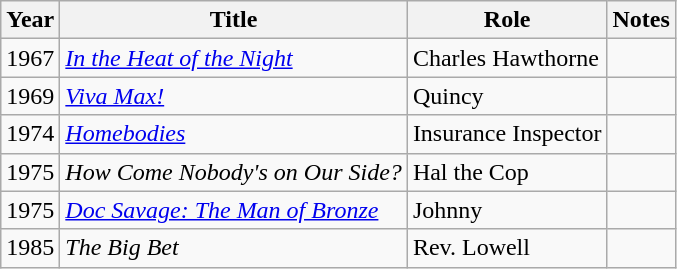<table class="wikitable">
<tr>
<th>Year</th>
<th>Title</th>
<th>Role</th>
<th>Notes</th>
</tr>
<tr>
<td>1967</td>
<td><em><a href='#'>In the Heat of the Night</a></em></td>
<td>Charles Hawthorne</td>
<td></td>
</tr>
<tr>
<td>1969</td>
<td><em><a href='#'>Viva Max!</a></em></td>
<td>Quincy</td>
<td></td>
</tr>
<tr>
<td>1974</td>
<td><em><a href='#'>Homebodies</a></em></td>
<td>Insurance Inspector</td>
<td></td>
</tr>
<tr>
<td>1975</td>
<td><em>How Come Nobody's on Our Side?</em></td>
<td>Hal the Cop</td>
<td></td>
</tr>
<tr>
<td>1975</td>
<td><em><a href='#'>Doc Savage: The Man of Bronze</a></em></td>
<td>Johnny</td>
<td></td>
</tr>
<tr>
<td>1985</td>
<td><em>The Big Bet</em></td>
<td>Rev. Lowell</td>
<td></td>
</tr>
</table>
